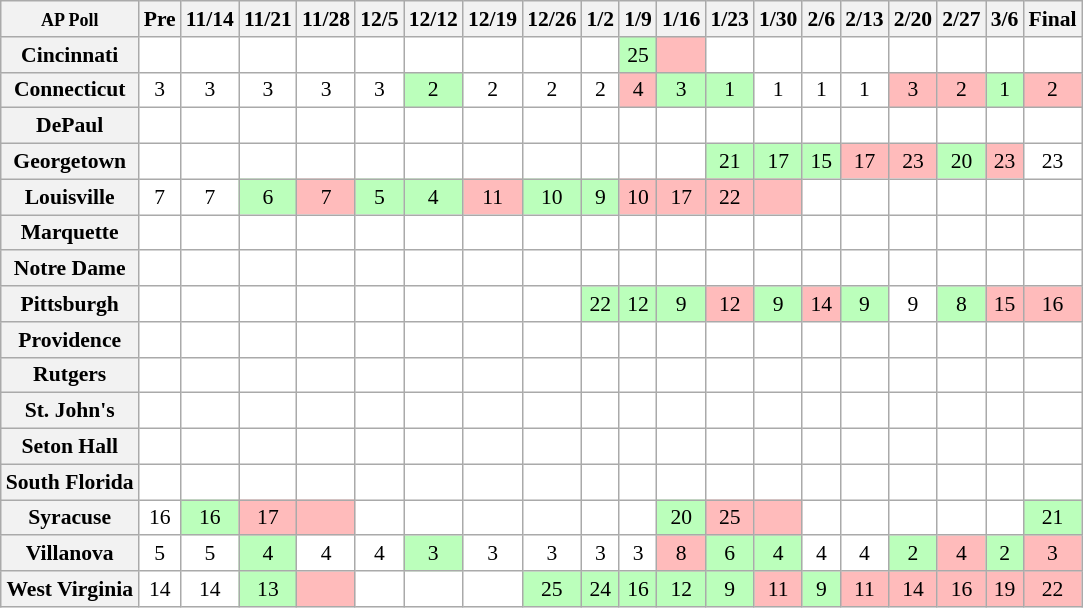<table class="wikitable" style="white-space:nowrap;font-size:90%;">
<tr>
<th><small>AP Poll</small></th>
<th>Pre</th>
<th>11/14</th>
<th>11/21</th>
<th>11/28</th>
<th>12/5</th>
<th>12/12</th>
<th>12/19</th>
<th>12/26</th>
<th>1/2</th>
<th>1/9</th>
<th>1/16</th>
<th>1/23</th>
<th>1/30</th>
<th>2/6</th>
<th>2/13</th>
<th>2/20</th>
<th>2/27</th>
<th>3/6</th>
<th>Final</th>
</tr>
<tr style="text-align:center;">
<th>Cincinnati</th>
<td style="background:#fff;"></td>
<td style="background:#fff;"></td>
<td style="background:#fff;"></td>
<td style="background:#fff;"></td>
<td style="background:#fff;"></td>
<td style="background:#fff;"></td>
<td style="background:#fff;"></td>
<td style="background:#fff;"></td>
<td style="background:#fff;"></td>
<td style="background:#bfb;">25</td>
<td style="background:#fbb;"></td>
<td style="background:#fff;"></td>
<td style="background:#fff;"></td>
<td style="background:#fff;"></td>
<td style="background:#fff;"></td>
<td style="background:#fff;"></td>
<td style="background:#fff;"></td>
<td style="background:#fff;"></td>
<td style="background:#fff;"></td>
</tr>
<tr style="text-align:center;">
<th>Connecticut</th>
<td style="background:#fff;">3</td>
<td style="background:#fff;">3</td>
<td style="background:#fff;">3</td>
<td style="background:#fff;">3</td>
<td style="background:#fff;">3</td>
<td style="background:#bfb;">2</td>
<td style="background:#fff;">2</td>
<td style="background:#fff;">2</td>
<td style="background:#fff;">2</td>
<td style="background:#fbb;">4</td>
<td style="background:#bfb;">3</td>
<td style="background:#bfb;">1</td>
<td style="background:#fff;">1</td>
<td style="background:#fff;">1</td>
<td style="background:#fff;">1</td>
<td style="background:#fbb;">3</td>
<td style="background:#fbb;">2</td>
<td style="background:#bfb;">1</td>
<td style="background:#fbb;">2</td>
</tr>
<tr style="text-align:center;">
<th>DePaul</th>
<td style="background:#fff;"></td>
<td style="background:#fff;"></td>
<td style="background:#fff;"></td>
<td style="background:#fff;"></td>
<td style="background:#fff;"></td>
<td style="background:#fff;"></td>
<td style="background:#fff;"></td>
<td style="background:#fff;"></td>
<td style="background:#fff;"></td>
<td style="background:#fff;"></td>
<td style="background:#fff;"></td>
<td style="background:#fff;"></td>
<td style="background:#fff;"></td>
<td style="background:#fff;"></td>
<td style="background:#fff;"></td>
<td style="background:#fff;"></td>
<td style="background:#fff;"></td>
<td style="background:#fff;"></td>
<td style="background:#fff;"></td>
</tr>
<tr style="text-align:center;">
<th>Georgetown</th>
<td style="background:#fff;"></td>
<td style="background:#fff;"></td>
<td style="background:#fff;"></td>
<td style="background:#fff;"></td>
<td style="background:#fff;"></td>
<td style="background:#fff;"></td>
<td style="background:#fff;"></td>
<td style="background:#fff;"></td>
<td style="background:#fff;"></td>
<td style="background:#fff;"></td>
<td style="background:#fff;"></td>
<td style="background:#bfb;">21</td>
<td style="background:#bfb;">17</td>
<td style="background:#bfb;">15</td>
<td style="background:#fbb;">17</td>
<td style="background:#fbb;">23</td>
<td style="background:#bfb;">20</td>
<td style="background:#fbb;">23</td>
<td style="background:#fff;">23</td>
</tr>
<tr style="text-align:center;">
<th>Louisville</th>
<td style="background:#fff;">7</td>
<td style="background:#fff;">7</td>
<td style="background:#bfb;">6</td>
<td style="background:#fbb;">7</td>
<td style="background:#bfb;">5</td>
<td style="background:#bfb;">4</td>
<td style="background:#fbb;">11</td>
<td style="background:#bfb;">10</td>
<td style="background:#bfb;">9</td>
<td style="background:#fbb;">10</td>
<td style="background:#fbb;">17</td>
<td style="background:#fbb;">22</td>
<td style="background:#fbb;"></td>
<td style="background:#fff;"></td>
<td style="background:#fff;"></td>
<td style="background:#fff;"></td>
<td style="background:#fff;"></td>
<td style="background:#fff;"></td>
<td style="background:#fff;"></td>
</tr>
<tr style="text-align:center;">
<th>Marquette</th>
<td style="background:#fff;"></td>
<td style="background:#fff;"></td>
<td style="background:#fff;"></td>
<td style="background:#fff;"></td>
<td style="background:#fff;"></td>
<td style="background:#fff;"></td>
<td style="background:#fff;"></td>
<td style="background:#fff;"></td>
<td style="background:#fff;"></td>
<td style="background:#fff;"></td>
<td style="background:#fff;"></td>
<td style="background:#fff;"></td>
<td style="background:#fff;"></td>
<td style="background:#fff;"></td>
<td style="background:#fff;"></td>
<td style="background:#fff;"></td>
<td style="background:#fff;"></td>
<td style="background:#fff;"></td>
<td style="background:#fff;"></td>
</tr>
<tr style="text-align:center;">
<th>Notre Dame</th>
<td style="background:#fff;"></td>
<td style="background:#fff;"></td>
<td style="background:#fff;"></td>
<td style="background:#fff;"></td>
<td style="background:#fff;"></td>
<td style="background:#fff;"></td>
<td style="background:#fff;"></td>
<td style="background:#fff;"></td>
<td style="background:#fff;"></td>
<td style="background:#fff;"></td>
<td style="background:#fff;"></td>
<td style="background:#fff;"></td>
<td style="background:#fff;"></td>
<td style="background:#fff;"></td>
<td style="background:#fff;"></td>
<td style="background:#fff;"></td>
<td style="background:#fff;"></td>
<td style="background:#fff;"></td>
<td style="background:#fff;"></td>
</tr>
<tr style="text-align:center;">
<th>Pittsburgh</th>
<td style="background:#fff;"></td>
<td style="background:#fff;"></td>
<td style="background:#fff;"></td>
<td style="background:#fff;"></td>
<td style="background:#fff;"></td>
<td style="background:#fff;"></td>
<td style="background:#fff;"></td>
<td style="background:#fff;"></td>
<td style="background:#bfb;">22</td>
<td style="background:#bfb;">12</td>
<td style="background:#bfb;">9</td>
<td style="background:#fbb;">12</td>
<td style="background:#bfb;">9</td>
<td style="background:#fbb;">14</td>
<td style="background:#bfb;">9</td>
<td style="background:#fff;">9</td>
<td style="background:#bfb;">8</td>
<td style="background:#fbb;">15</td>
<td style="background:#fbb;">16</td>
</tr>
<tr style="text-align:center;">
<th>Providence</th>
<td style="background:#fff;"></td>
<td style="background:#fff;"></td>
<td style="background:#fff;"></td>
<td style="background:#fff;"></td>
<td style="background:#fff;"></td>
<td style="background:#fff;"></td>
<td style="background:#fff;"></td>
<td style="background:#fff;"></td>
<td style="background:#fff;"></td>
<td style="background:#fff;"></td>
<td style="background:#fff;"></td>
<td style="background:#fff;"></td>
<td style="background:#fff;"></td>
<td style="background:#fff;"></td>
<td style="background:#fff;"></td>
<td style="background:#fff;"></td>
<td style="background:#fff;"></td>
<td style="background:#fff;"></td>
<td style="background:#fff;"></td>
</tr>
<tr style="text-align:center;">
<th>Rutgers</th>
<td style="background:#fff;"></td>
<td style="background:#fff;"></td>
<td style="background:#fff;"></td>
<td style="background:#fff;"></td>
<td style="background:#fff;"></td>
<td style="background:#fff;"></td>
<td style="background:#fff;"></td>
<td style="background:#fff;"></td>
<td style="background:#fff;"></td>
<td style="background:#fff;"></td>
<td style="background:#fff;"></td>
<td style="background:#fff;"></td>
<td style="background:#fff;"></td>
<td style="background:#fff;"></td>
<td style="background:#fff;"></td>
<td style="background:#fff;"></td>
<td style="background:#fff;"></td>
<td style="background:#fff;"></td>
<td style="background:#fff;"></td>
</tr>
<tr style="text-align:center;">
<th>St. John's</th>
<td style="background:#fff;"></td>
<td style="background:#fff;"></td>
<td style="background:#fff;"></td>
<td style="background:#fff;"></td>
<td style="background:#fff;"></td>
<td style="background:#fff;"></td>
<td style="background:#fff;"></td>
<td style="background:#fff;"></td>
<td style="background:#fff;"></td>
<td style="background:#fff;"></td>
<td style="background:#fff;"></td>
<td style="background:#fff;"></td>
<td style="background:#fff;"></td>
<td style="background:#fff;"></td>
<td style="background:#fff;"></td>
<td style="background:#fff;"></td>
<td style="background:#fff;"></td>
<td style="background:#fff;"></td>
<td style="background:#fff;"></td>
</tr>
<tr style="text-align:center;">
<th>Seton Hall</th>
<td style="background:#fff;"></td>
<td style="background:#fff;"></td>
<td style="background:#fff;"></td>
<td style="background:#fff;"></td>
<td style="background:#fff;"></td>
<td style="background:#fff;"></td>
<td style="background:#fff;"></td>
<td style="background:#fff;"></td>
<td style="background:#fff;"></td>
<td style="background:#fff;"></td>
<td style="background:#fff;"></td>
<td style="background:#fff;"></td>
<td style="background:#fff;"></td>
<td style="background:#fff;"></td>
<td style="background:#fff;"></td>
<td style="background:#fff;"></td>
<td style="background:#fff;"></td>
<td style="background:#fff;"></td>
<td style="background:#fff;"></td>
</tr>
<tr style="text-align:center;">
<th>South Florida</th>
<td style="background:#fff;"></td>
<td style="background:#fff;"></td>
<td style="background:#fff;"></td>
<td style="background:#fff;"></td>
<td style="background:#fff;"></td>
<td style="background:#fff;"></td>
<td style="background:#fff;"></td>
<td style="background:#fff;"></td>
<td style="background:#fff;"></td>
<td style="background:#fff;"></td>
<td style="background:#fff;"></td>
<td style="background:#fff;"></td>
<td style="background:#fff;"></td>
<td style="background:#fff;"></td>
<td style="background:#fff;"></td>
<td style="background:#fff;"></td>
<td style="background:#fff;"></td>
<td style="background:#fff;"></td>
<td style="background:#fff;"></td>
</tr>
<tr style="text-align:center;">
<th>Syracuse</th>
<td style="background:#fff;">16</td>
<td style="background:#bfb;">16</td>
<td style="background:#fbb;">17</td>
<td style="background:#fbb;"></td>
<td style="background:#fff;"></td>
<td style="background:#fff;"></td>
<td style="background:#fff;"></td>
<td style="background:#fff;"></td>
<td style="background:#fff;"></td>
<td style="background:#fff;"></td>
<td style="background:#bfb;">20</td>
<td style="background:#fbb;">25</td>
<td style="background:#fbb;"></td>
<td style="background:#fff;"></td>
<td style="background:#fff;"></td>
<td style="background:#fff;"></td>
<td style="background:#fff;"></td>
<td style="background:#fff;"></td>
<td style="background:#bfb;">21</td>
</tr>
<tr style="text-align:center;">
<th>Villanova</th>
<td style="background:#fff;">5</td>
<td style="background:#fff;">5</td>
<td style="background:#bfb;">4</td>
<td style="background:#fff;">4</td>
<td style="background:#fff;">4</td>
<td style="background:#bfb;">3</td>
<td style="background:#fff;">3</td>
<td style="background:#fff;">3</td>
<td style="background:#fff;">3</td>
<td style="background:#fff;">3</td>
<td style="background:#fbb;">8</td>
<td style="background:#bfb;">6</td>
<td style="background:#bfb;">4</td>
<td style="background:#fff;">4</td>
<td style="background:#fff;">4</td>
<td style="background:#bfb;">2</td>
<td style="background:#fbb;">4</td>
<td style="background:#bfb;">2</td>
<td style="background:#fbb;">3</td>
</tr>
<tr style="text-align:center;">
<th>West Virginia</th>
<td style="background:#fff;">14</td>
<td style="background:#fff;">14</td>
<td style="background:#bfb;">13</td>
<td style="background:#fbb;"></td>
<td style="background:#fff;"></td>
<td style="background:#fff;"></td>
<td style="background:#fff;"></td>
<td style="background:#bfb;">25</td>
<td style="background:#bfb;">24</td>
<td style="background:#bfb;">16</td>
<td style="background:#bfb;">12</td>
<td style="background:#bfb;">9</td>
<td style="background:#fbb;">11</td>
<td style="background:#bfb;">9</td>
<td style="background:#fbb;">11</td>
<td style="background:#fbb;">14</td>
<td style="background:#fbb;">16</td>
<td style="background:#fbb;">19</td>
<td style="background:#fbb;">22</td>
</tr>
</table>
